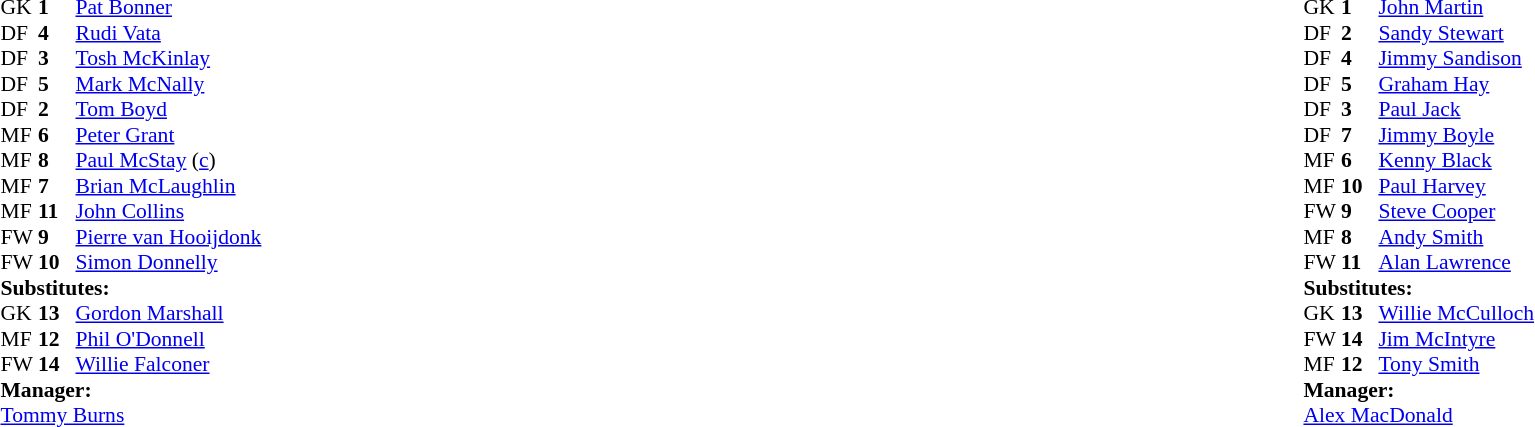<table style="width:100%;">
<tr>
<td style="vertical-align:top; width:50%;"><br><table style="font-size: 90%" cellspacing="0" cellpadding="0">
<tr>
<th width="25"></th>
<th width="25"></th>
</tr>
<tr>
<td>GK</td>
<td><strong>1</strong></td>
<td> <a href='#'>Pat Bonner</a></td>
</tr>
<tr>
<td>DF</td>
<td><strong>4</strong></td>
<td> <a href='#'>Rudi Vata</a></td>
</tr>
<tr>
<td>DF</td>
<td><strong>3</strong></td>
<td> <a href='#'>Tosh McKinlay</a></td>
</tr>
<tr>
<td>DF</td>
<td><strong>5</strong></td>
<td> <a href='#'>Mark McNally</a></td>
</tr>
<tr>
<td>DF</td>
<td><strong>2</strong></td>
<td> <a href='#'>Tom Boyd</a></td>
</tr>
<tr>
<td>MF</td>
<td><strong>6</strong></td>
<td> <a href='#'>Peter Grant</a></td>
</tr>
<tr>
<td>MF</td>
<td><strong>8</strong></td>
<td> <a href='#'>Paul McStay</a> (<a href='#'>c</a>)</td>
</tr>
<tr>
<td>MF</td>
<td><strong>7</strong></td>
<td> <a href='#'>Brian McLaughlin</a></td>
</tr>
<tr>
<td>MF</td>
<td><strong>11</strong></td>
<td> <a href='#'>John Collins</a></td>
</tr>
<tr>
<td>FW</td>
<td><strong>9</strong></td>
<td> <a href='#'>Pierre van Hooijdonk</a></td>
<td></td>
<td></td>
</tr>
<tr>
<td>FW</td>
<td><strong>10</strong></td>
<td> <a href='#'>Simon Donnelly</a></td>
<td></td>
<td></td>
</tr>
<tr>
<td colspan=4><strong>Substitutes:</strong></td>
</tr>
<tr>
<td>GK</td>
<td><strong>13</strong></td>
<td> <a href='#'>Gordon Marshall</a></td>
</tr>
<tr>
<td>MF</td>
<td><strong>12</strong></td>
<td> <a href='#'>Phil O'Donnell</a></td>
<td></td>
<td></td>
</tr>
<tr>
<td>FW</td>
<td><strong>14</strong></td>
<td> <a href='#'>Willie Falconer</a></td>
<td></td>
<td></td>
</tr>
<tr>
<td colspan=4><strong>Manager:</strong></td>
</tr>
<tr>
<td colspan="4"> <a href='#'>Tommy Burns</a></td>
</tr>
</table>
</td>
<td valign="top"></td>
<td style="vertical-align:top; width:50%;"><br><table cellspacing="0" cellpadding="0" style="font-size:90%; margin:auto;">
<tr>
<th width="25"></th>
<th width="25"></th>
</tr>
<tr>
<td>GK</td>
<td><strong>1</strong></td>
<td> <a href='#'>John Martin</a></td>
</tr>
<tr>
<td>DF</td>
<td><strong>2</strong></td>
<td> <a href='#'>Sandy Stewart</a></td>
</tr>
<tr>
<td>DF</td>
<td><strong>4</strong></td>
<td> <a href='#'>Jimmy Sandison</a></td>
</tr>
<tr>
<td>DF</td>
<td><strong>5</strong></td>
<td> <a href='#'>Graham Hay</a></td>
<td></td>
<td></td>
</tr>
<tr>
<td>DF</td>
<td><strong>3</strong></td>
<td> <a href='#'>Paul Jack</a></td>
</tr>
<tr>
<td>DF</td>
<td><strong>7</strong></td>
<td> <a href='#'>Jimmy Boyle</a></td>
</tr>
<tr>
<td>MF</td>
<td><strong>6</strong></td>
<td> <a href='#'>Kenny Black</a></td>
</tr>
<tr>
<td>MF</td>
<td><strong>10</strong></td>
<td> <a href='#'>Paul Harvey</a></td>
<td></td>
<td></td>
</tr>
<tr>
<td>FW</td>
<td><strong>9</strong></td>
<td> <a href='#'>Steve Cooper</a></td>
</tr>
<tr>
<td>MF</td>
<td><strong>8</strong></td>
<td> <a href='#'>Andy Smith</a></td>
</tr>
<tr>
<td>FW</td>
<td><strong>11</strong></td>
<td> <a href='#'>Alan Lawrence</a></td>
</tr>
<tr>
<td colspan=4><strong>Substitutes:</strong></td>
</tr>
<tr>
<td>GK</td>
<td><strong>13</strong></td>
<td> <a href='#'>Willie McCulloch</a></td>
</tr>
<tr>
<td>FW</td>
<td><strong>14</strong></td>
<td> <a href='#'>Jim McIntyre</a></td>
<td></td>
<td></td>
</tr>
<tr>
<td>MF</td>
<td><strong>12</strong></td>
<td> <a href='#'>Tony Smith</a></td>
<td></td>
<td></td>
</tr>
<tr>
<td colspan=4><strong>Manager:</strong></td>
</tr>
<tr>
<td colspan="4"> <a href='#'>Alex MacDonald</a></td>
</tr>
</table>
</td>
</tr>
</table>
